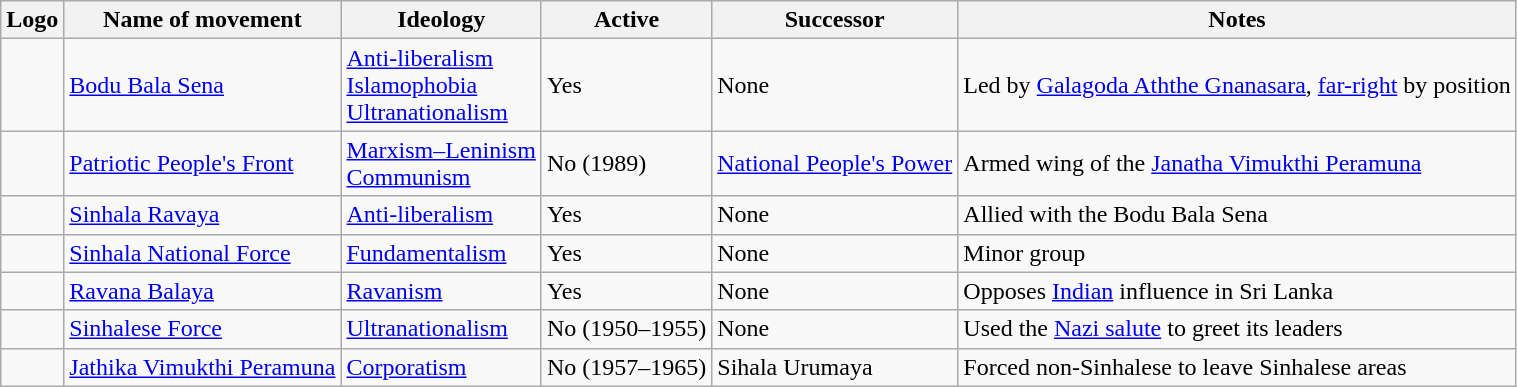<table class="wikitable sortable">
<tr>
<th>Logo</th>
<th>Name of movement</th>
<th>Ideology</th>
<th>Active</th>
<th>Successor</th>
<th class="unsortable">Notes</th>
</tr>
<tr>
<td></td>
<td><a href='#'>Bodu Bala Sena</a></td>
<td><a href='#'>Anti-liberalism</a><br><a href='#'>Islamophobia</a><br><a href='#'>Ultranationalism</a></td>
<td>Yes</td>
<td>None</td>
<td>Led by <a href='#'>Galagoda Aththe Gnanasara</a>, <a href='#'>far-right</a> by position</td>
</tr>
<tr>
<td></td>
<td><a href='#'>Patriotic People's Front</a></td>
<td><a href='#'>Marxism–Leninism</a><br><a href='#'>Communism</a></td>
<td>No (1989)</td>
<td><a href='#'>National People's Power</a></td>
<td>Armed wing of the <a href='#'>Janatha Vimukthi Peramuna</a></td>
</tr>
<tr>
<td></td>
<td><a href='#'>Sinhala Ravaya</a></td>
<td><a href='#'>Anti-liberalism</a></td>
<td>Yes</td>
<td>None</td>
<td>Allied with the Bodu Bala Sena</td>
</tr>
<tr>
<td></td>
<td><a href='#'>Sinhala National Force</a></td>
<td><a href='#'>Fundamentalism</a></td>
<td>Yes</td>
<td>None</td>
<td>Minor group</td>
</tr>
<tr>
<td></td>
<td><a href='#'>Ravana Balaya</a></td>
<td><a href='#'>Ravanism</a></td>
<td>Yes</td>
<td>None</td>
<td>Opposes <a href='#'>Indian</a> influence in Sri Lanka</td>
</tr>
<tr>
<td></td>
<td><a href='#'>Sinhalese Force</a></td>
<td><a href='#'>Ultranationalism</a></td>
<td>No (1950–1955)</td>
<td>None</td>
<td>Used the <a href='#'>Nazi salute</a> to greet its leaders</td>
</tr>
<tr>
<td></td>
<td><a href='#'>Jathika Vimukthi Peramuna</a></td>
<td><a href='#'>Corporatism</a></td>
<td>No (1957–1965)</td>
<td>Sihala Urumaya</td>
<td>Forced non-Sinhalese to leave Sinhalese areas</td>
</tr>
</table>
